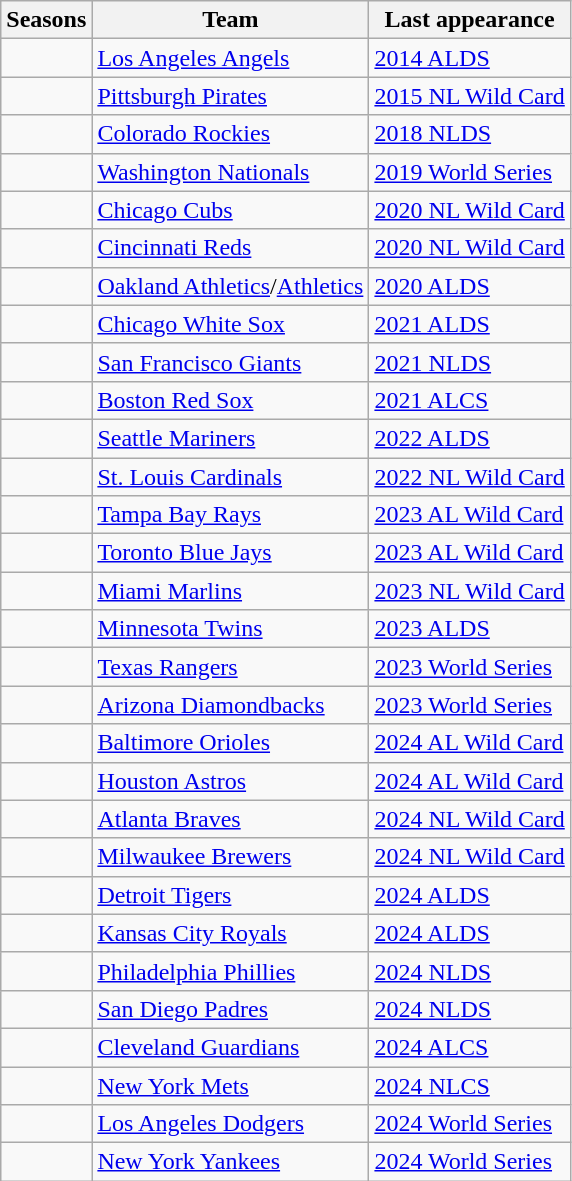<table class="wikitable sortable">
<tr>
<th>Seasons</th>
<th>Team</th>
<th>Last appearance</th>
</tr>
<tr>
<td></td>
<td><a href='#'>Los Angeles Angels</a></td>
<td><a href='#'>2014 ALDS</a></td>
</tr>
<tr>
<td></td>
<td><a href='#'>Pittsburgh Pirates</a></td>
<td><a href='#'>2015 NL Wild Card</a></td>
</tr>
<tr>
<td></td>
<td><a href='#'>Colorado Rockies</a></td>
<td><a href='#'>2018 NLDS</a></td>
</tr>
<tr>
<td></td>
<td><a href='#'>Washington Nationals</a></td>
<td><a href='#'>2019 World Series</a></td>
</tr>
<tr>
<td></td>
<td><a href='#'>Chicago Cubs</a></td>
<td><a href='#'>2020 NL Wild Card</a></td>
</tr>
<tr>
<td></td>
<td><a href='#'>Cincinnati Reds</a></td>
<td><a href='#'>2020 NL Wild Card</a></td>
</tr>
<tr>
<td></td>
<td><a href='#'>Oakland Athletics</a>/<a href='#'>Athletics</a></td>
<td><a href='#'>2020 ALDS</a></td>
</tr>
<tr>
<td></td>
<td><a href='#'>Chicago White Sox</a></td>
<td><a href='#'>2021 ALDS</a></td>
</tr>
<tr>
<td></td>
<td><a href='#'>San Francisco Giants</a></td>
<td><a href='#'>2021 NLDS</a></td>
</tr>
<tr>
<td></td>
<td><a href='#'>Boston Red Sox</a></td>
<td><a href='#'>2021 ALCS</a></td>
</tr>
<tr>
<td></td>
<td><a href='#'>Seattle Mariners</a></td>
<td><a href='#'>2022 ALDS</a></td>
</tr>
<tr>
<td></td>
<td><a href='#'>St. Louis Cardinals</a></td>
<td><a href='#'>2022 NL Wild Card</a></td>
</tr>
<tr>
<td></td>
<td><a href='#'>Tampa Bay Rays</a></td>
<td><a href='#'>2023 AL Wild Card</a></td>
</tr>
<tr>
<td></td>
<td><a href='#'>Toronto Blue Jays</a></td>
<td><a href='#'>2023 AL Wild Card</a></td>
</tr>
<tr>
<td></td>
<td><a href='#'>Miami Marlins</a></td>
<td><a href='#'>2023 NL Wild Card</a></td>
</tr>
<tr>
<td></td>
<td><a href='#'>Minnesota Twins</a></td>
<td><a href='#'>2023 ALDS</a></td>
</tr>
<tr>
<td></td>
<td><a href='#'>Texas Rangers</a></td>
<td><a href='#'>2023 World Series</a></td>
</tr>
<tr>
<td></td>
<td><a href='#'>Arizona Diamondbacks</a></td>
<td><a href='#'>2023 World Series</a></td>
</tr>
<tr>
<td></td>
<td><a href='#'>Baltimore Orioles</a></td>
<td><a href='#'>2024 AL Wild Card</a></td>
</tr>
<tr>
<td></td>
<td><a href='#'>Houston Astros</a></td>
<td><a href='#'>2024 AL Wild Card</a></td>
</tr>
<tr>
<td></td>
<td><a href='#'>Atlanta Braves</a></td>
<td><a href='#'>2024 NL Wild Card</a></td>
</tr>
<tr>
<td></td>
<td><a href='#'>Milwaukee Brewers</a></td>
<td><a href='#'>2024 NL Wild Card</a></td>
</tr>
<tr>
<td></td>
<td><a href='#'>Detroit Tigers</a></td>
<td><a href='#'>2024 ALDS</a></td>
</tr>
<tr>
<td></td>
<td><a href='#'>Kansas City Royals</a></td>
<td><a href='#'>2024 ALDS</a></td>
</tr>
<tr>
<td></td>
<td><a href='#'>Philadelphia Phillies</a></td>
<td><a href='#'>2024 NLDS</a></td>
</tr>
<tr>
<td></td>
<td><a href='#'>San Diego Padres</a></td>
<td><a href='#'>2024 NLDS</a></td>
</tr>
<tr>
<td></td>
<td><a href='#'>Cleveland Guardians</a></td>
<td><a href='#'>2024 ALCS</a></td>
</tr>
<tr>
<td></td>
<td><a href='#'>New York Mets</a></td>
<td><a href='#'>2024 NLCS</a></td>
</tr>
<tr>
<td></td>
<td><a href='#'>Los Angeles Dodgers</a></td>
<td><a href='#'>2024 World Series</a></td>
</tr>
<tr>
<td></td>
<td><a href='#'>New York Yankees</a></td>
<td><a href='#'>2024 World Series</a></td>
</tr>
</table>
